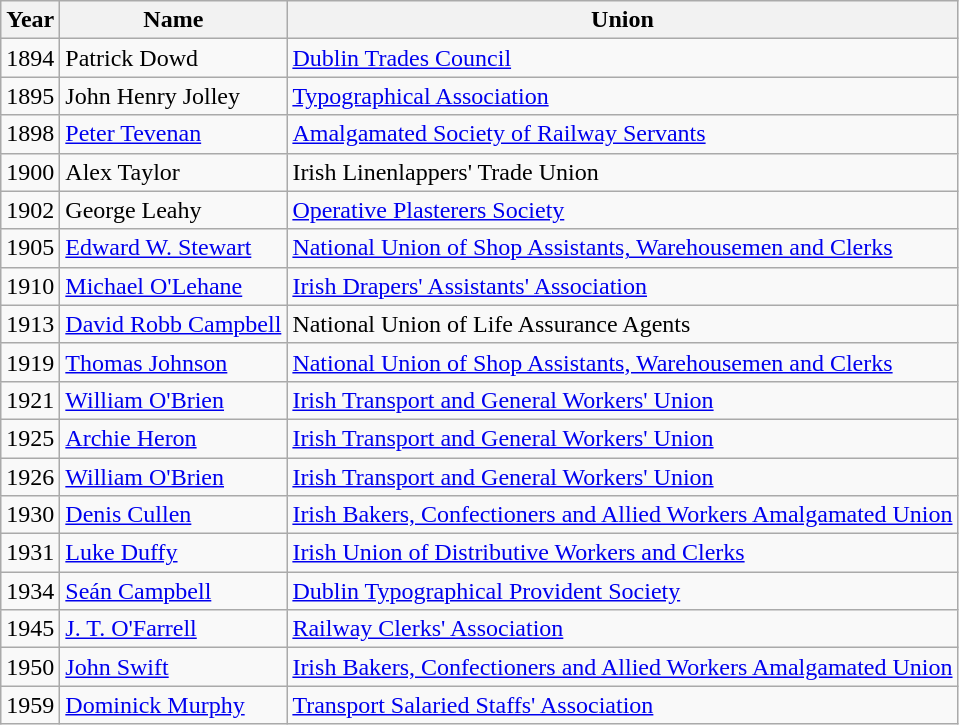<table class="wikitable sortable">
<tr>
<th>Year</th>
<th>Name</th>
<th>Union</th>
</tr>
<tr>
<td>1894</td>
<td>Patrick Dowd</td>
<td><a href='#'>Dublin Trades Council</a></td>
</tr>
<tr>
<td>1895</td>
<td>John Henry Jolley</td>
<td><a href='#'>Typographical Association</a></td>
</tr>
<tr>
<td>1898</td>
<td><a href='#'>Peter Tevenan</a></td>
<td><a href='#'>Amalgamated Society of Railway Servants</a></td>
</tr>
<tr>
<td>1900</td>
<td>Alex Taylor</td>
<td>Irish Linenlappers' Trade Union</td>
</tr>
<tr>
<td>1902</td>
<td>George Leahy</td>
<td><a href='#'>Operative Plasterers Society</a></td>
</tr>
<tr>
<td>1905</td>
<td><a href='#'>Edward W. Stewart</a></td>
<td><a href='#'>National Union of Shop Assistants, Warehousemen and Clerks</a></td>
</tr>
<tr>
<td>1910</td>
<td><a href='#'>Michael O'Lehane</a></td>
<td><a href='#'>Irish Drapers' Assistants' Association</a></td>
</tr>
<tr>
<td>1913</td>
<td><a href='#'>David Robb Campbell</a></td>
<td>National Union of Life Assurance Agents</td>
</tr>
<tr>
<td>1919</td>
<td><a href='#'>Thomas Johnson</a></td>
<td><a href='#'>National Union of Shop Assistants, Warehousemen and Clerks</a></td>
</tr>
<tr>
<td>1921</td>
<td><a href='#'>William O'Brien</a></td>
<td><a href='#'>Irish Transport and General Workers' Union</a></td>
</tr>
<tr>
<td>1925</td>
<td><a href='#'>Archie Heron</a></td>
<td><a href='#'>Irish Transport and General Workers' Union</a></td>
</tr>
<tr>
<td>1926</td>
<td><a href='#'>William O'Brien</a></td>
<td><a href='#'>Irish Transport and General Workers' Union</a></td>
</tr>
<tr>
<td>1930</td>
<td><a href='#'>Denis Cullen</a></td>
<td><a href='#'>Irish Bakers, Confectioners and Allied Workers Amalgamated Union</a></td>
</tr>
<tr>
<td>1931</td>
<td><a href='#'>Luke Duffy</a></td>
<td><a href='#'>Irish Union of Distributive Workers and Clerks</a></td>
</tr>
<tr>
<td>1934</td>
<td><a href='#'>Seán Campbell</a></td>
<td><a href='#'>Dublin Typographical Provident Society</a></td>
</tr>
<tr>
<td>1945</td>
<td><a href='#'>J. T. O'Farrell</a></td>
<td><a href='#'>Railway Clerks' Association</a></td>
</tr>
<tr>
<td>1950</td>
<td><a href='#'>John Swift</a></td>
<td><a href='#'>Irish Bakers, Confectioners and Allied Workers Amalgamated Union</a></td>
</tr>
<tr>
<td>1959</td>
<td><a href='#'>Dominick Murphy</a></td>
<td><a href='#'>Transport Salaried Staffs' Association</a></td>
</tr>
</table>
